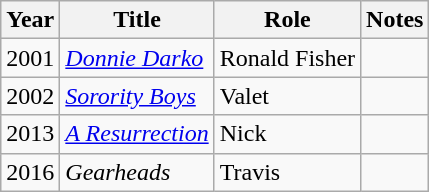<table class="wikitable sortable">
<tr>
<th>Year</th>
<th>Title</th>
<th>Role</th>
<th class="unsortable">Notes</th>
</tr>
<tr>
<td>2001</td>
<td><em><a href='#'>Donnie Darko</a></em></td>
<td>Ronald Fisher</td>
<td></td>
</tr>
<tr>
<td>2002</td>
<td><em><a href='#'>Sorority Boys</a></em></td>
<td>Valet</td>
<td></td>
</tr>
<tr>
<td>2013</td>
<td data-sort-value="Resurrection, A"><em><a href='#'>A Resurrection</a></em></td>
<td>Nick</td>
<td></td>
</tr>
<tr>
<td>2016</td>
<td><em>Gearheads</em></td>
<td>Travis</td>
<td></td>
</tr>
</table>
